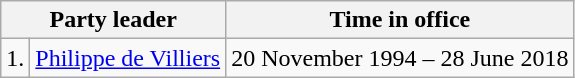<table class="wikitable">
<tr>
<th colspan="2">Party leader</th>
<th>Time in office</th>
</tr>
<tr>
<td>1.</td>
<td><a href='#'>Philippe de Villiers</a></td>
<td>20 November 1994 – 28 June 2018</td>
</tr>
</table>
